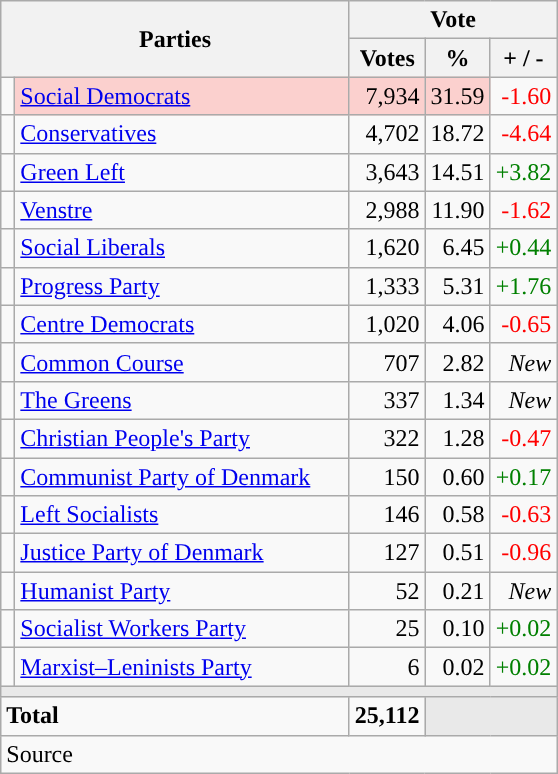<table class="wikitable" style="text-align:right;">
<tr>
<th style="text-align:centre;" rowspan="2" colspan="2" width="225">Parties</th>
<th colspan="3">Vote</th>
</tr>
<tr>
<th width="15">Votes</th>
<th width="15">%</th>
<th width="15">+ / -</th>
</tr>
<tr>
<td width="2" style="color:inherit;background:"></td>
<td bgcolor=#fbd0ce  align="left"><a href='#'>Social Democrats</a></td>
<td bgcolor=#fbd0ce>7,934</td>
<td bgcolor=#fbd0ce>31.59</td>
<td style=color:red;>-1.60</td>
</tr>
<tr>
<td width="2" style="color:inherit;background:"></td>
<td align="left"><a href='#'>Conservatives</a></td>
<td>4,702</td>
<td>18.72</td>
<td style=color:red;>-4.64</td>
</tr>
<tr>
<td width="2" style="color:inherit;background:"></td>
<td align="left"><a href='#'>Green Left</a></td>
<td>3,643</td>
<td>14.51</td>
<td style=color:green;>+3.82</td>
</tr>
<tr>
<td width="2" style="color:inherit;background:"></td>
<td align="left"><a href='#'>Venstre</a></td>
<td>2,988</td>
<td>11.90</td>
<td style=color:red;>-1.62</td>
</tr>
<tr>
<td width="2" style="color:inherit;background:"></td>
<td align="left"><a href='#'>Social Liberals</a></td>
<td>1,620</td>
<td>6.45</td>
<td style=color:green;>+0.44</td>
</tr>
<tr>
<td width="2" style="color:inherit;background:"></td>
<td align="left"><a href='#'>Progress Party</a></td>
<td>1,333</td>
<td>5.31</td>
<td style=color:green;>+1.76</td>
</tr>
<tr>
<td width="2" style="color:inherit;background:"></td>
<td align="left"><a href='#'>Centre Democrats</a></td>
<td>1,020</td>
<td>4.06</td>
<td style=color:red;>-0.65</td>
</tr>
<tr>
<td width="2" style="color:inherit;background:"></td>
<td align="left"><a href='#'>Common Course</a></td>
<td>707</td>
<td>2.82</td>
<td><em>New</em></td>
</tr>
<tr>
<td width="2" style="color:inherit;background:"></td>
<td align="left"><a href='#'>The Greens</a></td>
<td>337</td>
<td>1.34</td>
<td><em>New</em></td>
</tr>
<tr>
<td width="2" style="color:inherit;background:"></td>
<td align="left"><a href='#'>Christian People's Party</a></td>
<td>322</td>
<td>1.28</td>
<td style=color:red;>-0.47</td>
</tr>
<tr>
<td width="2" style="color:inherit;background:"></td>
<td align="left"><a href='#'>Communist Party of Denmark</a></td>
<td>150</td>
<td>0.60</td>
<td style=color:green;>+0.17</td>
</tr>
<tr>
<td width="2" style="color:inherit;background:"></td>
<td align="left"><a href='#'>Left Socialists</a></td>
<td>146</td>
<td>0.58</td>
<td style=color:red;>-0.63</td>
</tr>
<tr>
<td width="2" style="color:inherit;background:"></td>
<td align="left"><a href='#'>Justice Party of Denmark</a></td>
<td>127</td>
<td>0.51</td>
<td style=color:red;>-0.96</td>
</tr>
<tr>
<td width="2" style="color:inherit;background:"></td>
<td align="left"><a href='#'>Humanist Party</a></td>
<td>52</td>
<td>0.21</td>
<td><em>New</em></td>
</tr>
<tr>
<td width="2" style="color:inherit;background:"></td>
<td align="left"><a href='#'>Socialist Workers Party</a></td>
<td>25</td>
<td>0.10</td>
<td style=color:green;>+0.02</td>
</tr>
<tr>
<td width="2" style="color:inherit;background:"></td>
<td align="left"><a href='#'>Marxist–Leninists Party</a></td>
<td>6</td>
<td>0.02</td>
<td style=color:green;>+0.02</td>
</tr>
<tr>
<td colspan="7" bgcolor="#E9E9E9"></td>
</tr>
<tr>
<td align="left" colspan="2"><strong>Total</strong></td>
<td><strong>25,112</strong></td>
<td bgcolor="#E9E9E9" colspan="2"></td>
</tr>
<tr>
<td align="left" colspan="6">Source</td>
</tr>
</table>
